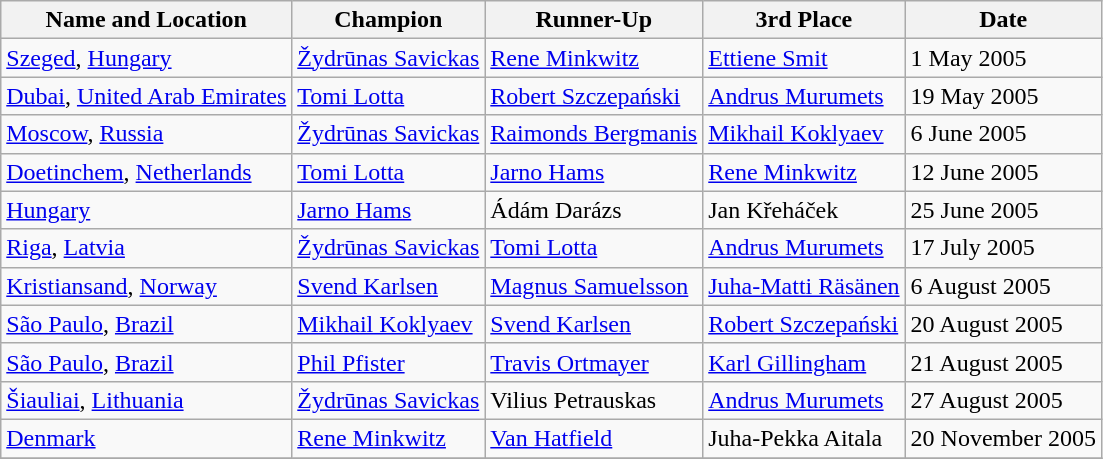<table class="wikitable" style="display: inline-table">
<tr>
<th>Name and Location</th>
<th>Champion</th>
<th>Runner-Up</th>
<th>3rd Place</th>
<th>Date</th>
</tr>
<tr>
<td> <a href='#'>Szeged</a>, <a href='#'>Hungary</a> <br> </td>
<td> <a href='#'>Žydrūnas Savickas</a></td>
<td> <a href='#'>Rene Minkwitz</a></td>
<td> <a href='#'>Ettiene Smit</a></td>
<td>1 May 2005</td>
</tr>
<tr>
<td> <a href='#'>Dubai</a>, <a href='#'>United Arab Emirates</a> <br> </td>
<td> <a href='#'>Tomi Lotta</a></td>
<td> <a href='#'>Robert Szczepański</a></td>
<td> <a href='#'>Andrus Murumets</a></td>
<td>19 May 2005</td>
</tr>
<tr>
<td> <a href='#'>Moscow</a>, <a href='#'>Russia</a> <br> </td>
<td> <a href='#'>Žydrūnas Savickas</a></td>
<td> <a href='#'>Raimonds Bergmanis</a></td>
<td> <a href='#'>Mikhail Koklyaev</a></td>
<td>6 June 2005</td>
</tr>
<tr>
<td> <a href='#'>Doetinchem</a>, <a href='#'>Netherlands</a> <br> </td>
<td> <a href='#'>Tomi Lotta</a></td>
<td> <a href='#'>Jarno Hams</a></td>
<td> <a href='#'>Rene Minkwitz</a></td>
<td>12 June 2005</td>
</tr>
<tr>
<td> <a href='#'>Hungary</a> <br> </td>
<td> <a href='#'>Jarno Hams</a></td>
<td> Ádám Darázs</td>
<td> Jan Křeháček</td>
<td>25 June 2005</td>
</tr>
<tr>
<td> <a href='#'>Riga</a>, <a href='#'>Latvia</a> <br> </td>
<td> <a href='#'>Žydrūnas Savickas</a></td>
<td> <a href='#'>Tomi Lotta</a></td>
<td> <a href='#'>Andrus Murumets</a></td>
<td>17 July 2005</td>
</tr>
<tr>
<td> <a href='#'>Kristiansand</a>, <a href='#'>Norway</a> <br> </td>
<td> <a href='#'>Svend Karlsen</a></td>
<td> <a href='#'>Magnus Samuelsson</a></td>
<td> <a href='#'>Juha-Matti Räsänen</a></td>
<td>6 August 2005</td>
</tr>
<tr>
<td> <a href='#'>São Paulo</a>, <a href='#'>Brazil</a> <br> </td>
<td> <a href='#'>Mikhail Koklyaev</a></td>
<td> <a href='#'>Svend Karlsen</a></td>
<td> <a href='#'>Robert Szczepański</a></td>
<td>20 August 2005</td>
</tr>
<tr>
<td> <a href='#'>São Paulo</a>, <a href='#'>Brazil</a> <br> </td>
<td> <a href='#'>Phil Pfister</a></td>
<td> <a href='#'>Travis Ortmayer</a></td>
<td> <a href='#'>Karl Gillingham</a></td>
<td>21 August 2005</td>
</tr>
<tr>
<td> <a href='#'>Šiauliai</a>, <a href='#'>Lithuania</a> <br> </td>
<td> <a href='#'>Žydrūnas Savickas</a></td>
<td> Vilius Petrauskas</td>
<td> <a href='#'>Andrus Murumets</a></td>
<td>27 August 2005</td>
</tr>
<tr>
<td> <a href='#'>Denmark</a> <br> </td>
<td> <a href='#'>Rene Minkwitz</a></td>
<td> <a href='#'>Van Hatfield</a></td>
<td> Juha-Pekka Aitala</td>
<td>20 November 2005</td>
</tr>
<tr>
</tr>
</table>
